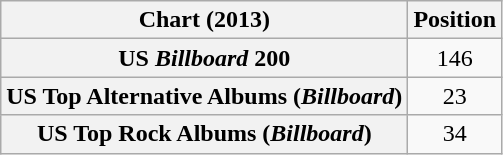<table class="wikitable sortable plainrowheaders" style="text-align:center">
<tr>
<th scope="col">Chart (2013)</th>
<th scope="col">Position</th>
</tr>
<tr>
<th scope="row">US <em>Billboard</em> 200</th>
<td>146</td>
</tr>
<tr>
<th scope="row">US Top Alternative Albums (<em>Billboard</em>)</th>
<td>23</td>
</tr>
<tr>
<th scope="row">US Top Rock Albums (<em>Billboard</em>)</th>
<td>34</td>
</tr>
</table>
